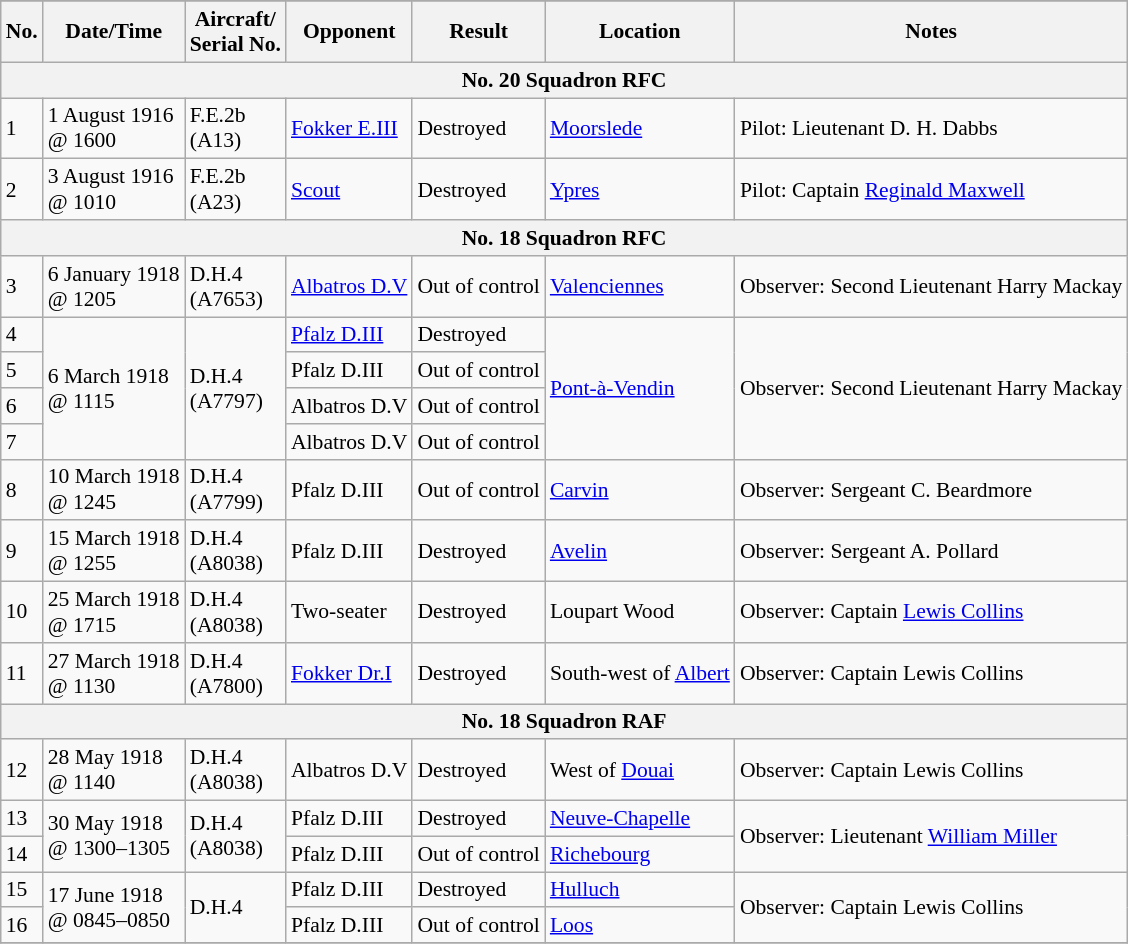<table class="wikitable" style="font-size:90%;">
<tr>
</tr>
<tr>
<th>No.</th>
<th>Date/Time</th>
<th>Aircraft/<br>Serial No.</th>
<th>Opponent</th>
<th>Result</th>
<th>Location</th>
<th>Notes</th>
</tr>
<tr>
<th colspan="7">No. 20 Squadron RFC</th>
</tr>
<tr>
<td>1</td>
<td>1 August 1916<br>@ 1600</td>
<td>F.E.2b<br>(A13)</td>
<td><a href='#'>Fokker E.III</a></td>
<td>Destroyed</td>
<td><a href='#'>Moorslede</a></td>
<td>Pilot: Lieutenant D. H. Dabbs</td>
</tr>
<tr>
<td>2</td>
<td>3 August 1916<br>@ 1010</td>
<td>F.E.2b<br>(A23)</td>
<td><a href='#'>Scout</a></td>
<td>Destroyed</td>
<td><a href='#'>Ypres</a></td>
<td>Pilot: Captain <a href='#'>Reginald Maxwell</a></td>
</tr>
<tr>
<th colspan="7">No. 18 Squadron RFC</th>
</tr>
<tr>
<td>3</td>
<td>6 January 1918<br>@ 1205</td>
<td>D.H.4<br>(A7653)</td>
<td><a href='#'>Albatros D.V</a></td>
<td>Out of control</td>
<td><a href='#'>Valenciennes</a></td>
<td>Observer: Second Lieutenant Harry Mackay</td>
</tr>
<tr>
<td>4</td>
<td rowspan="4">6 March 1918<br>@ 1115</td>
<td rowspan="4">D.H.4<br>(A7797)</td>
<td><a href='#'>Pfalz D.III</a></td>
<td>Destroyed</td>
<td rowspan="4"><a href='#'>Pont-à-Vendin</a></td>
<td rowspan="4">Observer: Second Lieutenant Harry Mackay</td>
</tr>
<tr>
<td>5</td>
<td>Pfalz D.III</td>
<td>Out of control</td>
</tr>
<tr>
<td>6</td>
<td>Albatros D.V</td>
<td>Out of control</td>
</tr>
<tr>
<td>7</td>
<td>Albatros D.V</td>
<td>Out of control</td>
</tr>
<tr>
<td>8</td>
<td>10 March 1918<br>@ 1245</td>
<td>D.H.4<br>(A7799)</td>
<td>Pfalz D.III</td>
<td>Out of control</td>
<td><a href='#'>Carvin</a></td>
<td>Observer: Sergeant C. Beardmore</td>
</tr>
<tr>
<td>9</td>
<td>15 March 1918<br>@ 1255</td>
<td>D.H.4<br>(A8038)</td>
<td>Pfalz D.III</td>
<td>Destroyed</td>
<td><a href='#'>Avelin</a></td>
<td>Observer: Sergeant A. Pollard</td>
</tr>
<tr>
<td>10</td>
<td>25 March 1918<br>@ 1715</td>
<td>D.H.4<br>(A8038)</td>
<td>Two-seater</td>
<td>Destroyed</td>
<td>Loupart Wood</td>
<td>Observer: Captain <a href='#'>Lewis Collins</a></td>
</tr>
<tr>
<td>11</td>
<td>27 March 1918<br>@ 1130</td>
<td>D.H.4<br>(A7800)</td>
<td><a href='#'>Fokker Dr.I</a></td>
<td>Destroyed</td>
<td>South-west of <a href='#'>Albert</a></td>
<td>Observer: Captain Lewis Collins</td>
</tr>
<tr>
<th colspan="7">No. 18 Squadron RAF</th>
</tr>
<tr>
<td>12</td>
<td>28 May 1918<br>@ 1140</td>
<td>D.H.4<br>(A8038)</td>
<td>Albatros D.V</td>
<td>Destroyed</td>
<td>West of <a href='#'>Douai</a></td>
<td>Observer: Captain Lewis Collins</td>
</tr>
<tr>
<td>13</td>
<td rowspan="2">30 May 1918<br>@ 1300–1305</td>
<td rowspan="2">D.H.4<br>(A8038)</td>
<td>Pfalz D.III</td>
<td>Destroyed</td>
<td><a href='#'>Neuve-Chapelle</a></td>
<td rowspan="2">Observer: Lieutenant <a href='#'>William Miller</a></td>
</tr>
<tr>
<td>14</td>
<td>Pfalz D.III</td>
<td>Out of control</td>
<td><a href='#'>Richebourg</a></td>
</tr>
<tr>
<td>15</td>
<td rowspan="2">17 June 1918<br>@ 0845–0850</td>
<td rowspan="2">D.H.4</td>
<td>Pfalz D.III</td>
<td>Destroyed</td>
<td><a href='#'>Hulluch</a></td>
<td rowspan="2">Observer: Captain Lewis Collins</td>
</tr>
<tr>
<td>16</td>
<td>Pfalz D.III</td>
<td>Out of control</td>
<td><a href='#'>Loos</a></td>
</tr>
<tr>
</tr>
</table>
